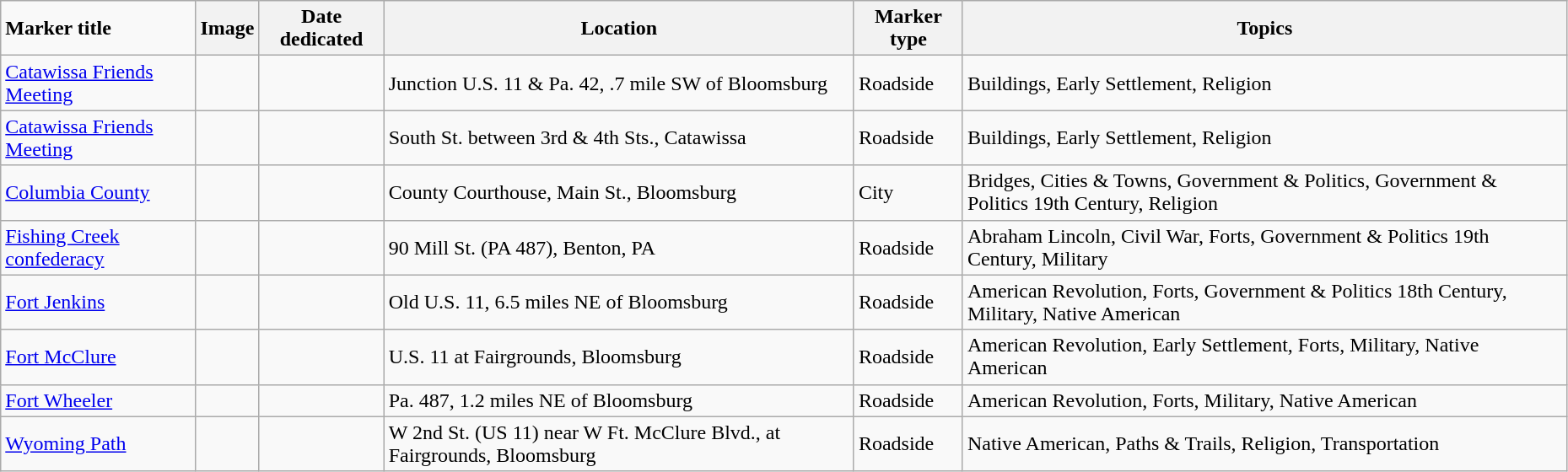<table class="wikitable sortable" style="width:98%">
<tr>
<td><strong>Marker title</strong></td>
<th class="unsortable"><strong>Image</strong></th>
<th><strong>Date dedicated</strong></th>
<th><strong>Location</strong></th>
<th><strong>Marker type</strong></th>
<th><strong>Topics</strong></th>
</tr>
<tr ->
<td><a href='#'>Catawissa Friends Meeting</a></td>
<td></td>
<td></td>
<td>Junction U.S. 11 & Pa. 42, .7 mile SW of Bloomsburg<br><small></small></td>
<td>Roadside</td>
<td>Buildings, Early Settlement, Religion</td>
</tr>
<tr ->
<td><a href='#'>Catawissa Friends Meeting</a></td>
<td></td>
<td></td>
<td>South St. between 3rd & 4th Sts., Catawissa<br><small></small></td>
<td>Roadside</td>
<td>Buildings, Early Settlement, Religion</td>
</tr>
<tr ->
<td><a href='#'>Columbia County</a></td>
<td></td>
<td></td>
<td>County Courthouse, Main St., Bloomsburg<br><small></small></td>
<td>City</td>
<td>Bridges, Cities & Towns, Government & Politics, Government & Politics 19th Century, Religion</td>
</tr>
<tr ->
<td><a href='#'>Fishing Creek confederacy</a></td>
<td></td>
<td></td>
<td>90 Mill St. (PA 487), Benton, PA<br><small></small></td>
<td>Roadside</td>
<td>Abraham Lincoln, Civil War, Forts, Government & Politics 19th Century, Military</td>
</tr>
<tr ->
<td><a href='#'>Fort Jenkins</a></td>
<td></td>
<td></td>
<td>Old U.S. 11, 6.5 miles NE of Bloomsburg<br><small></small></td>
<td>Roadside</td>
<td>American Revolution, Forts, Government & Politics 18th Century, Military, Native American</td>
</tr>
<tr ->
<td><a href='#'>Fort McClure</a></td>
<td></td>
<td></td>
<td>U.S. 11 at Fairgrounds, Bloomsburg<br><small></small></td>
<td>Roadside</td>
<td>American Revolution, Early Settlement, Forts, Military, Native American</td>
</tr>
<tr ->
<td><a href='#'>Fort Wheeler</a></td>
<td></td>
<td></td>
<td>Pa. 487, 1.2 miles NE of Bloomsburg<br><small></small></td>
<td>Roadside</td>
<td>American Revolution, Forts, Military, Native American</td>
</tr>
<tr ->
<td><a href='#'>Wyoming Path</a></td>
<td></td>
<td></td>
<td>W 2nd St. (US 11) near W Ft. McClure Blvd., at Fairgrounds, Bloomsburg<br><small></small></td>
<td>Roadside</td>
<td>Native American, Paths & Trails, Religion, Transportation</td>
</tr>
</table>
